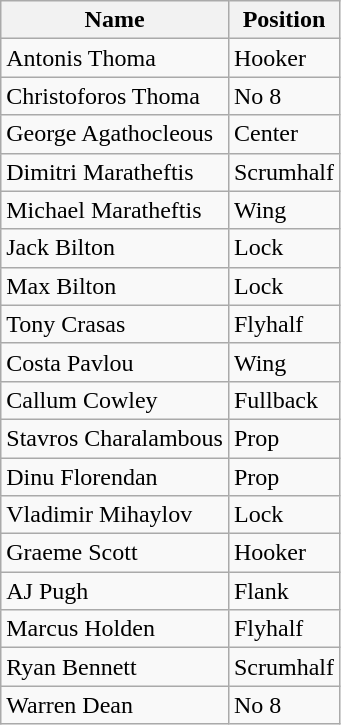<table class="wikitable">
<tr>
<th>Name</th>
<th>Position</th>
</tr>
<tr>
<td>Antonis Thoma</td>
<td>Hooker</td>
</tr>
<tr>
<td>Christoforos Thoma</td>
<td>No 8</td>
</tr>
<tr>
<td>George Agathocleous</td>
<td>Center</td>
</tr>
<tr>
<td>Dimitri Maratheftis</td>
<td>Scrumhalf</td>
</tr>
<tr>
<td>Michael Maratheftis</td>
<td>Wing</td>
</tr>
<tr>
<td>Jack Bilton</td>
<td>Lock</td>
</tr>
<tr>
<td>Max Bilton</td>
<td>Lock</td>
</tr>
<tr>
<td>Tony Crasas</td>
<td>Flyhalf</td>
</tr>
<tr>
<td>Costa Pavlou</td>
<td>Wing</td>
</tr>
<tr>
<td>Callum Cowley</td>
<td>Fullback</td>
</tr>
<tr>
<td>Stavros Charalambous</td>
<td>Prop</td>
</tr>
<tr>
<td>Dinu Florendan</td>
<td>Prop</td>
</tr>
<tr>
<td>Vladimir Mihaylov</td>
<td>Lock</td>
</tr>
<tr>
<td>Graeme Scott</td>
<td>Hooker</td>
</tr>
<tr>
<td>AJ Pugh</td>
<td>Flank</td>
</tr>
<tr>
<td>Marcus Holden</td>
<td>Flyhalf</td>
</tr>
<tr>
<td>Ryan Bennett</td>
<td>Scrumhalf</td>
</tr>
<tr>
<td>Warren Dean</td>
<td>No 8</td>
</tr>
</table>
